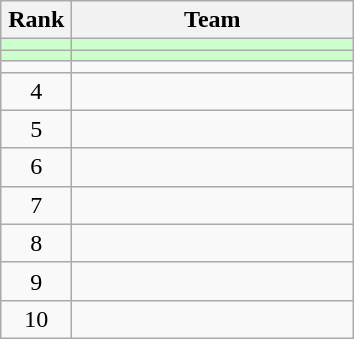<table class="wikitable" style="text-align: center;">
<tr>
<th width=40>Rank</th>
<th width=180>Team</th>
</tr>
<tr bgcolor=ccffcc>
<td></td>
<td align=left></td>
</tr>
<tr bgcolor=ccffcc>
<td></td>
<td align=left></td>
</tr>
<tr>
<td></td>
<td align=left></td>
</tr>
<tr>
<td>4</td>
<td align=left></td>
</tr>
<tr>
<td>5</td>
<td align=left></td>
</tr>
<tr>
<td>6</td>
<td align=left></td>
</tr>
<tr>
<td>7</td>
<td align=left></td>
</tr>
<tr>
<td>8</td>
<td align=left></td>
</tr>
<tr>
<td>9</td>
<td align=left></td>
</tr>
<tr>
<td>10</td>
<td align=left></td>
</tr>
</table>
